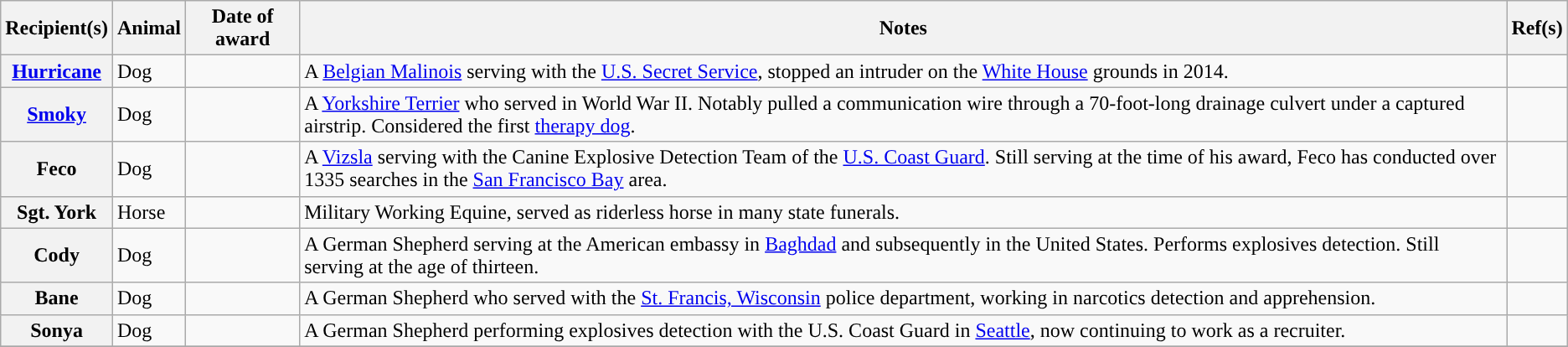<table class="sortable plainrowheaders wikitable">
<tr>
<th scope="col">Recipient(s)</th>
<th scope="col" class='sortable"'>Animal</th>
<th scope="col">Date of award</th>
<th scope="col" class="unsortable">Notes</th>
<th scope="col" class="unsortable">Ref(s)</th>
</tr>
<tr>
<th scope="row"><a href='#'>Hurricane</a></th>
<td>Dog</td>
<td></td>
<td>A <a href='#'>Belgian Malinois</a> serving with the <a href='#'>U.S. Secret Service</a>, stopped an intruder on the <a href='#'>White House</a> grounds in 2014.</td>
<td style="text-align:center;"></td>
</tr>
<tr>
<th scope="row"><a href='#'>Smoky</a></th>
<td>Dog</td>
<td></td>
<td>A <a href='#'>Yorkshire Terrier</a> who served in World War II. Notably pulled a communication wire through a 70-foot-long drainage culvert under a captured airstrip.  Considered the first <a href='#'>therapy dog</a>.</td>
<td style="text-align:center;"></td>
</tr>
<tr>
<th scope="row">Feco</th>
<td>Dog</td>
<td></td>
<td>A <a href='#'>Vizsla</a> serving with the Canine Explosive Detection Team of the <a href='#'>U.S. Coast Guard</a>. Still serving at the time of his award, Feco has conducted over 1335 searches in the <a href='#'>San Francisco Bay</a> area.</td>
<td style="text-align:center;"></td>
</tr>
<tr>
<th scope="row">Sgt. York</th>
<td>Horse</td>
<td></td>
<td>Military Working Equine, served as riderless horse in many state funerals.</td>
<td style="text-align:center;"></td>
</tr>
<tr>
<th scope="row">Cody</th>
<td>Dog</td>
<td></td>
<td>A German Shepherd serving at the American embassy in <a href='#'>Baghdad</a> and subsequently in the United States.  Performs explosives detection.  Still serving at the age of thirteen.</td>
<td style="text-align:center;"></td>
</tr>
<tr>
<th scope="row">Bane</th>
<td>Dog</td>
<td></td>
<td>A German Shepherd who served with the <a href='#'>St. Francis, Wisconsin</a> police department, working in narcotics detection and apprehension.</td>
<td style="text-align:center;"></td>
</tr>
<tr>
<th scope="row">Sonya</th>
<td>Dog</td>
<td></td>
<td>A German Shepherd performing explosives detection with the U.S. Coast Guard in <a href='#'>Seattle</a>, now continuing to work as a recruiter.</td>
<td style="text-align:center;"></td>
</tr>
<tr>
</tr>
</table>
